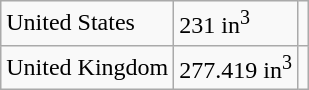<table class="wikitable floatright">
<tr>
<td>United States</td>
<td>231 in<sup>3</sup></td>
<td></td>
</tr>
<tr>
<td>United Kingdom</td>
<td>277.419 in<sup>3</sup></td>
<td></td>
</tr>
</table>
